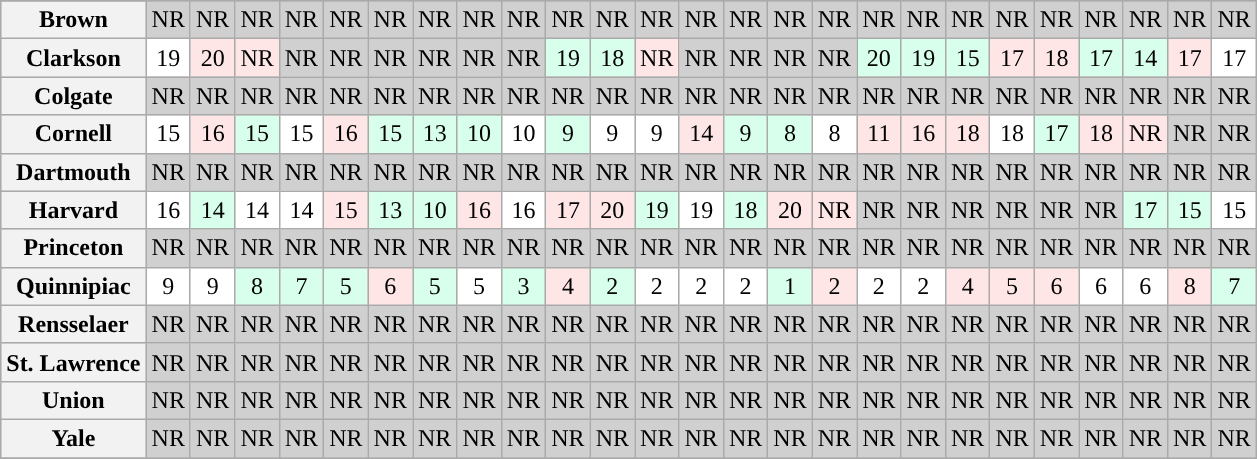<table class="wikitable sortable" style="text-align: center;">
<tr>
</tr>
<tr bgcolor=d0d0d0>
<th>Brown</th>
<td>NR</td>
<td>NR</td>
<td>NR</td>
<td>NR</td>
<td>NR</td>
<td>NR</td>
<td>NR</td>
<td>NR</td>
<td>NR</td>
<td>NR</td>
<td>NR</td>
<td>NR</td>
<td>NR</td>
<td>NR</td>
<td>NR</td>
<td>NR</td>
<td>NR</td>
<td>NR</td>
<td>NR</td>
<td>NR</td>
<td>NR</td>
<td>NR</td>
<td>NR</td>
<td>NR</td>
<td>NR</td>
</tr>
<tr bgcolor=d0d0d0>
<th>Clarkson</th>
<td bgcolor=FFFFFF>19</td>
<td bgcolor=FFE6E6>20</td>
<td bgcolor=FFE6E6>NR</td>
<td>NR</td>
<td>NR</td>
<td>NR</td>
<td>NR</td>
<td>NR</td>
<td>NR</td>
<td bgcolor=D8FFEB>19</td>
<td bgcolor=D8FFEB>18</td>
<td bgcolor=FFE6E6>NR</td>
<td>NR</td>
<td>NR</td>
<td>NR</td>
<td>NR</td>
<td bgcolor=D8FFEB>20</td>
<td bgcolor=D8FFEB>19</td>
<td bgcolor=D8FFEB>15</td>
<td bgcolor=FFE6E6>17</td>
<td bgcolor=FFE6E6>18</td>
<td bgcolor=D8FFEB>17</td>
<td bgcolor=D8FFEB>14</td>
<td bgcolor=FFE6E6>17</td>
<td bgcolor=FFFFFF>17</td>
</tr>
<tr bgcolor=d0d0d0>
<th>Colgate</th>
<td>NR</td>
<td>NR</td>
<td>NR</td>
<td>NR</td>
<td>NR</td>
<td>NR</td>
<td>NR</td>
<td>NR</td>
<td>NR</td>
<td>NR</td>
<td>NR</td>
<td>NR</td>
<td>NR</td>
<td>NR</td>
<td>NR</td>
<td>NR</td>
<td>NR</td>
<td>NR</td>
<td>NR</td>
<td>NR</td>
<td>NR</td>
<td>NR</td>
<td>NR</td>
<td>NR</td>
<td>NR</td>
</tr>
<tr bgcolor=d0d0d0>
<th>Cornell</th>
<td bgcolor=FFFFFF>15</td>
<td bgcolor=FFE6E6>16</td>
<td bgcolor=D8FFEB>15</td>
<td bgcolor=FFFFFF>15</td>
<td bgcolor=FFE6E6>16</td>
<td bgcolor=D8FFEB>15</td>
<td bgcolor=D8FFEB>13</td>
<td bgcolor=D8FFEB>10</td>
<td bgcolor=FFFFFF>10</td>
<td bgcolor=D8FFEB>9</td>
<td bgcolor=FFFFFF>9</td>
<td bgcolor=FFFFFF>9</td>
<td bgcolor=FFE6E6>14</td>
<td bgcolor=D8FFEB>9</td>
<td bgcolor=D8FFEB>8</td>
<td bgcolor=FFFFFF>8</td>
<td bgcolor=FFE6E6>11</td>
<td bgcolor=FFE6E6>16</td>
<td bgcolor=FFE6E6>18</td>
<td bgcolor=FFFFFF>18</td>
<td bgcolor=D8FFEB>17</td>
<td bgcolor=FFE6E6>18</td>
<td bgcolor=FFE6E6>NR</td>
<td>NR</td>
<td>NR</td>
</tr>
<tr bgcolor=d0d0d0>
<th>Dartmouth</th>
<td>NR</td>
<td>NR</td>
<td>NR</td>
<td>NR</td>
<td>NR</td>
<td>NR</td>
<td>NR</td>
<td>NR</td>
<td>NR</td>
<td>NR</td>
<td>NR</td>
<td>NR</td>
<td>NR</td>
<td>NR</td>
<td>NR</td>
<td>NR</td>
<td>NR</td>
<td>NR</td>
<td>NR</td>
<td>NR</td>
<td>NR</td>
<td>NR</td>
<td>NR</td>
<td>NR</td>
<td>NR</td>
</tr>
<tr bgcolor=d0d0d0>
<th>Harvard</th>
<td bgcolor=FFFFFF>16</td>
<td bgcolor=D8FFEB>14</td>
<td bgcolor=FFFFFF>14</td>
<td bgcolor=FFFFFF>14</td>
<td bgcolor=FFE6E6>15</td>
<td bgcolor=D8FFEB>13</td>
<td bgcolor=D8FFEB>10</td>
<td bgcolor=FFE6E6>16</td>
<td bgcolor=FFFFFF>16</td>
<td bgcolor=FFE6E6>17</td>
<td bgcolor=FFE6E6>20</td>
<td bgcolor=D8FFEB>19</td>
<td bgcolor=FFFFFF>19</td>
<td bgcolor=D8FFEB>18</td>
<td bgcolor=FFE6E6>20</td>
<td bgcolor=FFE6E6>NR</td>
<td>NR</td>
<td>NR</td>
<td>NR</td>
<td>NR</td>
<td>NR</td>
<td>NR</td>
<td bgcolor=D8FFEB>17</td>
<td bgcolor=D8FFEB>15</td>
<td bgcolor=FFFFFF>15</td>
</tr>
<tr bgcolor=d0d0d0>
<th>Princeton</th>
<td>NR</td>
<td>NR</td>
<td>NR</td>
<td>NR</td>
<td>NR</td>
<td>NR</td>
<td>NR</td>
<td>NR</td>
<td>NR</td>
<td>NR</td>
<td>NR</td>
<td>NR</td>
<td>NR</td>
<td>NR</td>
<td>NR</td>
<td>NR</td>
<td>NR</td>
<td>NR</td>
<td>NR</td>
<td>NR</td>
<td>NR</td>
<td>NR</td>
<td>NR</td>
<td>NR</td>
<td>NR</td>
</tr>
<tr bgcolor=d0d0d0>
<th>Quinnipiac</th>
<td bgcolor=FFFFFF>9</td>
<td bgcolor=FFFFFF>9</td>
<td bgcolor=D8FFEB>8</td>
<td bgcolor=D8FFEB>7</td>
<td bgcolor=D8FFEB>5</td>
<td bgcolor=FFE6E6>6</td>
<td bgcolor=D8FFEB>5</td>
<td bgcolor=FFFFFF>5</td>
<td bgcolor=D8FFEB>3</td>
<td bgcolor=FFE6E6>4</td>
<td bgcolor=D8FFEB>2</td>
<td bgcolor=FFFFFF>2</td>
<td bgcolor=FFFFFF>2</td>
<td bgcolor=FFFFFF>2</td>
<td bgcolor=D8FFEB>1</td>
<td bgcolor=FFE6E6>2</td>
<td bgcolor=FFFFFF>2</td>
<td bgcolor=FFFFFF>2</td>
<td bgcolor=FFE6E6>4</td>
<td bgcolor=FFE6E6>5</td>
<td bgcolor=FFE6E6>6</td>
<td bgcolor=FFFFFF>6</td>
<td bgcolor=FFFFFF>6</td>
<td bgcolor=FFE6E6>8</td>
<td bgcolor=D8FFEB>7</td>
</tr>
<tr bgcolor=d0d0d0>
<th>Rensselaer</th>
<td>NR</td>
<td>NR</td>
<td>NR</td>
<td>NR</td>
<td>NR</td>
<td>NR</td>
<td>NR</td>
<td>NR</td>
<td>NR</td>
<td>NR</td>
<td>NR</td>
<td>NR</td>
<td>NR</td>
<td>NR</td>
<td>NR</td>
<td>NR</td>
<td>NR</td>
<td>NR</td>
<td>NR</td>
<td>NR</td>
<td>NR</td>
<td>NR</td>
<td>NR</td>
<td>NR</td>
<td>NR</td>
</tr>
<tr bgcolor=d0d0d0>
<th>St. Lawrence</th>
<td>NR</td>
<td>NR</td>
<td>NR</td>
<td>NR</td>
<td>NR</td>
<td>NR</td>
<td>NR</td>
<td>NR</td>
<td>NR</td>
<td>NR</td>
<td>NR</td>
<td>NR</td>
<td>NR</td>
<td>NR</td>
<td>NR</td>
<td>NR</td>
<td>NR</td>
<td>NR</td>
<td>NR</td>
<td>NR</td>
<td>NR</td>
<td>NR</td>
<td>NR</td>
<td>NR</td>
<td>NR</td>
</tr>
<tr bgcolor=d0d0d0>
<th>Union</th>
<td>NR</td>
<td>NR</td>
<td>NR</td>
<td>NR</td>
<td>NR</td>
<td>NR</td>
<td>NR</td>
<td>NR</td>
<td>NR</td>
<td>NR</td>
<td>NR</td>
<td>NR</td>
<td>NR</td>
<td>NR</td>
<td>NR</td>
<td>NR</td>
<td>NR</td>
<td>NR</td>
<td>NR</td>
<td>NR</td>
<td>NR</td>
<td>NR</td>
<td>NR</td>
<td>NR</td>
<td>NR</td>
</tr>
<tr bgcolor=d0d0d0>
<th>Yale</th>
<td>NR</td>
<td>NR</td>
<td>NR</td>
<td>NR</td>
<td>NR</td>
<td>NR</td>
<td>NR</td>
<td>NR</td>
<td>NR</td>
<td>NR</td>
<td>NR</td>
<td>NR</td>
<td>NR</td>
<td>NR</td>
<td>NR</td>
<td>NR</td>
<td>NR</td>
<td>NR</td>
<td>NR</td>
<td>NR</td>
<td>NR</td>
<td>NR</td>
<td>NR</td>
<td>NR</td>
<td>NR</td>
</tr>
<tr>
</tr>
</table>
